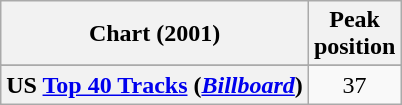<table class="wikitable sortable plainrowheaders" style="text-align:center">
<tr>
<th>Chart (2001)</th>
<th>Peak<br>position</th>
</tr>
<tr>
</tr>
<tr>
</tr>
<tr>
</tr>
<tr>
</tr>
<tr>
<th scope="row">US <a href='#'>Top 40 Tracks</a> (<em><a href='#'>Billboard</a></em>)</th>
<td>37</td>
</tr>
</table>
